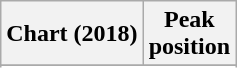<table class="wikitable plainrowheaders" style="text-align:center">
<tr>
<th scope="col">Chart (2018)</th>
<th scope="col">Peak<br> position</th>
</tr>
<tr>
</tr>
<tr>
</tr>
</table>
